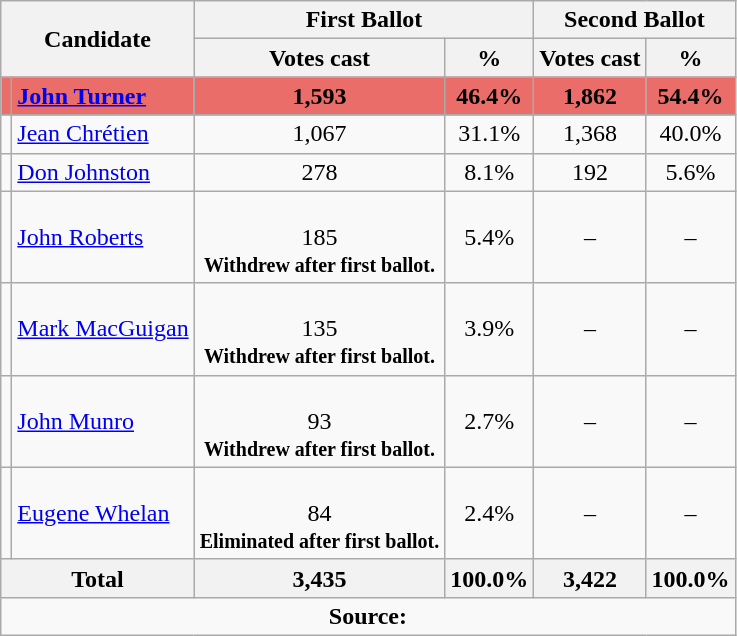<table class="wikitable">
<tr>
<th rowspan="2" colspan="2">Candidate</th>
<th colspan = "2">First Ballot</th>
<th colspan = "2">Second Ballot</th>
</tr>
<tr>
<th>Votes cast</th>
<th>%</th>
<th>Votes cast</th>
<th>%</th>
</tr>
<tr style="background:#EA6D6A">
<td></td>
<td><strong><a href='#'>John Turner</a></strong></td>
<td align = "center"><strong>1,593</strong></td>
<td align = "center"><strong>46.4%</strong></td>
<td align = "center"><strong>1,862</strong></td>
<td align = "center"><strong>54.4%</strong></td>
</tr>
<tr>
<td></td>
<td><a href='#'>Jean Chrétien</a></td>
<td align = "center">1,067</td>
<td align = "center">31.1%</td>
<td align = "center">1,368</td>
<td align = "center">40.0%</td>
</tr>
<tr>
<td></td>
<td><a href='#'>Don Johnston</a></td>
<td align = "center">278</td>
<td align = "center">8.1%</td>
<td align = "center">192</td>
<td align = "center">5.6%</td>
</tr>
<tr>
<td></td>
<td><a href='#'>John Roberts</a></td>
<td align = "center"><br>185<br><strong><small>Withdrew after first ballot.</small></strong></td>
<td align = "center">5.4%</td>
<td align = "center">–</td>
<td align = "center">–</td>
</tr>
<tr>
<td></td>
<td><a href='#'>Mark MacGuigan</a></td>
<td align = "center"><br>135<br><strong><small>Withdrew after first ballot.</small></strong></td>
<td align = "center">3.9%</td>
<td align = "center">–</td>
<td align = "center">–</td>
</tr>
<tr>
<td></td>
<td><a href='#'>John Munro</a></td>
<td align = "center"><br>93<br><strong><small>Withdrew after first ballot.</small></strong></td>
<td align = "center">2.7%</td>
<td align = "center">–</td>
<td align = "center">–</td>
</tr>
<tr>
<td></td>
<td><a href='#'>Eugene Whelan</a></td>
<td align = "center"><br>84<br><strong><small>Eliminated after first ballot.</small></strong></td>
<td align = "center">2.4%</td>
<td align = "center">–</td>
<td align = "center">–</td>
</tr>
<tr>
<th colspan = "2">Total</th>
<th>3,435</th>
<th>100.0%</th>
<th>3,422</th>
<th>100.0%</th>
</tr>
<tr>
<td align="center" colspan=6><strong>Source:</strong>  </td>
</tr>
</table>
